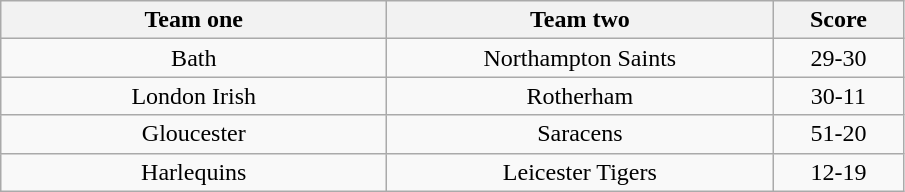<table class="wikitable" style="text-align: center">
<tr>
<th width=250>Team one</th>
<th width=250>Team two</th>
<th width=80>Score</th>
</tr>
<tr>
<td>Bath</td>
<td>Northampton Saints</td>
<td>29-30</td>
</tr>
<tr>
<td>London Irish</td>
<td>Rotherham</td>
<td>30-11</td>
</tr>
<tr>
<td>Gloucester</td>
<td>Saracens</td>
<td>51-20</td>
</tr>
<tr>
<td>Harlequins</td>
<td>Leicester Tigers</td>
<td>12-19</td>
</tr>
</table>
